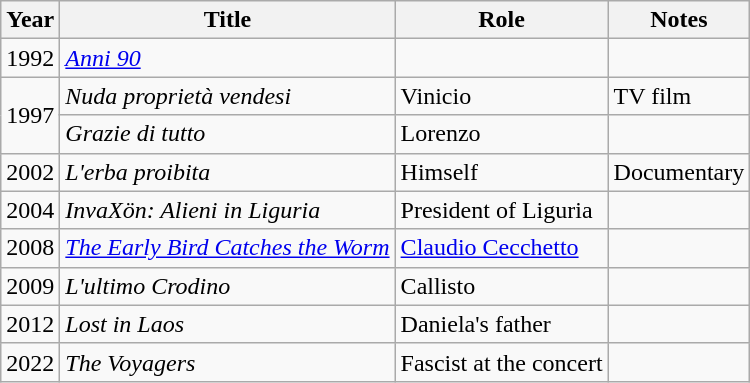<table class="wikitable sortable">
<tr>
<th>Year</th>
<th>Title</th>
<th>Role</th>
<th class="unsortable">Notes</th>
</tr>
<tr>
<td>1992</td>
<td><em><a href='#'>Anni 90</a></em></td>
<td></td>
<td></td>
</tr>
<tr>
<td rowspan="2">1997</td>
<td><em>Nuda proprietà vendesi</em></td>
<td>Vinicio</td>
<td>TV film</td>
</tr>
<tr>
<td><em>Grazie di tutto</em></td>
<td>Lorenzo</td>
<td></td>
</tr>
<tr>
<td>2002</td>
<td><em>L'erba proibita</em></td>
<td>Himself</td>
<td>Documentary</td>
</tr>
<tr>
<td>2004</td>
<td><em>InvaXön: Alieni in Liguria</em></td>
<td>President of Liguria</td>
<td></td>
</tr>
<tr>
<td>2008</td>
<td><em><a href='#'>The Early Bird Catches the Worm</a></em></td>
<td><a href='#'>Claudio Cecchetto</a></td>
<td></td>
</tr>
<tr>
<td>2009</td>
<td><em>L'ultimo Crodino</em></td>
<td>Callisto</td>
<td></td>
</tr>
<tr>
<td>2012</td>
<td><em>Lost in Laos</em></td>
<td>Daniela's father</td>
<td></td>
</tr>
<tr>
<td>2022</td>
<td><em>The Voyagers</em></td>
<td>Fascist at the concert</td>
<td></td>
</tr>
</table>
